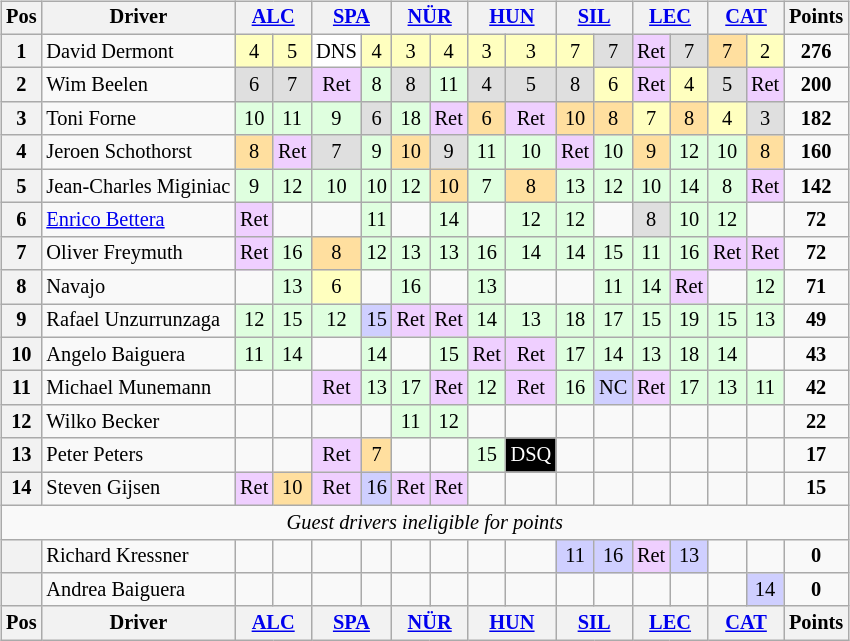<table>
<tr>
<td><br><table class="wikitable" style="font-size:85%; text-align:center">
<tr style="background:#f9f9f9; vertical-align:top;">
<th valign="middle">Pos</th>
<th valign="middle">Driver</th>
<th colspan=2><a href='#'>ALC</a><br></th>
<th colspan=2><a href='#'>SPA</a><br></th>
<th colspan=2><a href='#'>NÜR</a><br></th>
<th colspan=2><a href='#'>HUN</a><br></th>
<th colspan=2><a href='#'>SIL</a><br></th>
<th colspan=2><a href='#'>LEC</a><br></th>
<th colspan=2><a href='#'>CAT</a><br></th>
<th valign="middle">Points</th>
</tr>
<tr>
<th>1</th>
<td align=left> David Dermont</td>
<td style="background:#FFFFBF;">4</td>
<td style="background:#FFFFBF;">5</td>
<td style="background:#fff;">DNS</td>
<td style="background:#FFFFBF;">4</td>
<td style="background:#FFFFBF;">3</td>
<td style="background:#FFFFBF;">4</td>
<td style="background:#FFFFBF;">3</td>
<td style="background:#FFFFBF;">3</td>
<td style="background:#FFFFBF;">7</td>
<td style="background:#DFDFDF;">7</td>
<td style="background:#EFCFFF;">Ret</td>
<td style="background:#DFDFDF;">7</td>
<td style="background:#FFDF9F;">7</td>
<td style="background:#FFFFBF;">2</td>
<td><strong>276</strong></td>
</tr>
<tr>
<th>2</th>
<td align=left> Wim Beelen</td>
<td style="background:#DFDFDF;">6</td>
<td style="background:#DFDFDF;">7</td>
<td style="background:#EFCFFF;">Ret</td>
<td style="background:#DFFFDF;">8</td>
<td style="background:#DFDFDF;">8</td>
<td style="background:#DFFFDF;">11</td>
<td style="background:#DFDFDF;">4</td>
<td style="background:#DFDFDF;">5</td>
<td style="background:#DFDFDF;">8</td>
<td style="background:#FFFFBF;">6</td>
<td style="background:#EFCFFF;">Ret</td>
<td style="background:#FFFFBF;">4</td>
<td style="background:#DFDFDF;">5</td>
<td style="background:#EFCFFF;">Ret</td>
<td><strong>200</strong></td>
</tr>
<tr>
<th>3</th>
<td align=left> Toni Forne</td>
<td style="background:#DFFFDF;">10</td>
<td style="background:#DFFFDF;">11</td>
<td style="background:#DFFFDF;">9</td>
<td style="background:#DFDFDF;">6</td>
<td style="background:#DFFFDF;">18</td>
<td style="background:#EFCFFF;">Ret</td>
<td style="background:#FFDF9F;">6</td>
<td style="background:#EFCFFF;">Ret</td>
<td style="background:#FFDF9F;">10</td>
<td style="background:#FFDF9F;">8</td>
<td style="background:#FFFFBF;">7</td>
<td style="background:#FFDF9F;">8</td>
<td style="background:#FFFFBF;">4</td>
<td style="background:#DFDFDF;">3</td>
<td><strong>182</strong></td>
</tr>
<tr>
<th>4</th>
<td align=left> Jeroen Schothorst</td>
<td style="background:#FFDF9F;">8</td>
<td style="background:#EFCFFF;">Ret</td>
<td style="background:#DFDFDF;">7</td>
<td style="background:#DFFFDF;">9</td>
<td style="background:#FFDF9F;">10</td>
<td style="background:#DFDFDF;">9</td>
<td style="background:#DFFFDF;">11</td>
<td style="background:#DFFFDF;">10</td>
<td style="background:#EFCFFF;">Ret</td>
<td style="background:#DFFFDF;">10</td>
<td style="background:#FFDF9F;">9</td>
<td style="background:#DFFFDF;">12</td>
<td style="background:#DFFFDF;">10</td>
<td style="background:#FFDF9F;">8</td>
<td><strong>160</strong></td>
</tr>
<tr>
<th>5</th>
<td align=left> Jean-Charles Miginiac</td>
<td style="background:#DFFFDF;">9</td>
<td style="background:#DFFFDF;">12</td>
<td style="background:#DFFFDF;">10</td>
<td style="background:#DFFFDF;">10</td>
<td style="background:#DFFFDF;">12</td>
<td style="background:#FFDF9F;">10</td>
<td style="background:#DFFFDF;">7</td>
<td style="background:#FFDF9F;">8</td>
<td style="background:#DFFFDF;">13</td>
<td style="background:#DFFFDF;">12</td>
<td style="background:#DFFFDF;">10</td>
<td style="background:#DFFFDF;">14</td>
<td style="background:#DFFFDF;">8</td>
<td style="background:#EFCFFF;">Ret</td>
<td><strong>142</strong></td>
</tr>
<tr>
<th>6</th>
<td align=left> <a href='#'>Enrico Bettera</a></td>
<td style="background:#EFCFFF;">Ret</td>
<td></td>
<td></td>
<td style="background:#DFFFDF;">11</td>
<td></td>
<td style="background:#DFFFDF;">14</td>
<td></td>
<td style="background:#DFFFDF;">12</td>
<td style="background:#DFFFDF;">12</td>
<td></td>
<td style="background:#DFDFDF;">8</td>
<td style="background:#DFFFDF;">10</td>
<td style="background:#DFFFDF;">12</td>
<td></td>
<td><strong>72</strong></td>
</tr>
<tr>
<th>7</th>
<td align=left> Oliver Freymuth</td>
<td style="background:#EFCFFF;">Ret</td>
<td style="background:#DFFFDF;">16</td>
<td style="background:#FFDF9F;">8</td>
<td style="background:#DFFFDF;">12</td>
<td style="background:#DFFFDF;">13</td>
<td style="background:#DFFFDF;">13</td>
<td style="background:#DFFFDF;">16</td>
<td style="background:#DFFFDF;">14</td>
<td style="background:#DFFFDF;">14</td>
<td style="background:#DFFFDF;">15</td>
<td style="background:#DFFFDF;">11</td>
<td style="background:#DFFFDF;">16</td>
<td style="background:#EFCFFF;">Ret</td>
<td style="background:#EFCFFF;">Ret</td>
<td><strong>72</strong></td>
</tr>
<tr>
<th>8</th>
<td align=left> Navajo</td>
<td></td>
<td style="background:#DFFFDF;">13</td>
<td style="background:#FFFFBF;">6</td>
<td></td>
<td style="background:#DFFFDF;">16</td>
<td></td>
<td style="background:#DFFFDF;">13</td>
<td></td>
<td></td>
<td style="background:#DFFFDF;">11</td>
<td style="background:#DFFFDF;">14</td>
<td style="background:#EFCFFF;">Ret</td>
<td></td>
<td style="background:#DFFFDF;">12</td>
<td><strong>71</strong></td>
</tr>
<tr>
<th>9</th>
<td align=left> Rafael Unzurrunzaga</td>
<td style="background:#DFFFDF;">12</td>
<td style="background:#DFFFDF;">15</td>
<td style="background:#DFFFDF;">12</td>
<td style="background:#CFCFFF;">15</td>
<td style="background:#EFCFFF;">Ret</td>
<td style="background:#EFCFFF;">Ret</td>
<td style="background:#DFFFDF;">14</td>
<td style="background:#DFFFDF;">13</td>
<td style="background:#DFFFDF;">18</td>
<td style="background:#DFFFDF;">17</td>
<td style="background:#DFFFDF;">15</td>
<td style="background:#DFFFDF;">19</td>
<td style="background:#DFFFDF;">15</td>
<td style="background:#DFFFDF;">13</td>
<td><strong>49</strong></td>
</tr>
<tr>
<th>10</th>
<td align=left> Angelo Baiguera</td>
<td style="background:#DFFFDF;">11</td>
<td style="background:#DFFFDF;">14</td>
<td></td>
<td style="background:#DFFFDF;">14</td>
<td></td>
<td style="background:#DFFFDF;">15</td>
<td style="background:#EFCFFF;">Ret</td>
<td style="background:#EFCFFF;">Ret</td>
<td style="background:#DFFFDF;">17</td>
<td style="background:#DFFFDF;">14</td>
<td style="background:#DFFFDF;">13</td>
<td style="background:#DFFFDF;">18</td>
<td style="background:#DFFFDF;">14</td>
<td></td>
<td><strong>43</strong></td>
</tr>
<tr>
<th>11</th>
<td align=left> Michael Munemann</td>
<td></td>
<td></td>
<td style="background:#EFCFFF;">Ret</td>
<td style="background:#DFFFDF;">13</td>
<td style="background:#DFFFDF;">17</td>
<td style="background:#EFCFFF;">Ret</td>
<td style="background:#DFFFDF;">12</td>
<td style="background:#EFCFFF;">Ret</td>
<td style="background:#DFFFDF;">16</td>
<td style="background:#CFCFFF;">NC</td>
<td style="background:#EFCFFF;">Ret</td>
<td style="background:#DFFFDF;">17</td>
<td style="background:#DFFFDF;">13</td>
<td style="background:#DFFFDF;">11</td>
<td><strong>42</strong></td>
</tr>
<tr>
<th>12</th>
<td align=left> Wilko Becker</td>
<td></td>
<td></td>
<td></td>
<td></td>
<td style="background:#DFFFDF;">11</td>
<td style="background:#DFFFDF;">12</td>
<td></td>
<td></td>
<td></td>
<td></td>
<td></td>
<td></td>
<td></td>
<td></td>
<td><strong>22</strong></td>
</tr>
<tr>
<th>13</th>
<td align=left> Peter Peters</td>
<td></td>
<td></td>
<td style="background:#EFCFFF;">Ret</td>
<td style="background:#FFDF9F;">7</td>
<td></td>
<td></td>
<td style="background:#DFFFDF;">15</td>
<td style="background:black; color:white;">DSQ</td>
<td></td>
<td></td>
<td></td>
<td></td>
<td></td>
<td></td>
<td><strong>17</strong></td>
</tr>
<tr>
<th>14</th>
<td align=left> Steven Gijsen</td>
<td style="background:#EFCFFF;">Ret</td>
<td style="background:#FFDF9F;">10</td>
<td style="background:#EFCFFF;">Ret</td>
<td style="background:#CFCFFF;">16</td>
<td style="background:#EFCFFF;">Ret</td>
<td style="background:#EFCFFF;">Ret</td>
<td></td>
<td></td>
<td></td>
<td></td>
<td></td>
<td></td>
<td></td>
<td></td>
<td><strong>15</strong></td>
</tr>
<tr>
<td colspan="17" style="text-align:center;"><em>Guest drivers ineligible for points</em></td>
</tr>
<tr>
<th></th>
<td align=left> Richard Kressner</td>
<td></td>
<td></td>
<td></td>
<td></td>
<td></td>
<td></td>
<td></td>
<td></td>
<td style="background:#CFCFFF;">11</td>
<td style="background:#CFCFFF;">16</td>
<td style="background:#EFCFFF;">Ret</td>
<td style="background:#CFCFFF;">13</td>
<td></td>
<td></td>
<td><strong>0</strong></td>
</tr>
<tr>
<th></th>
<td align=left> Andrea Baiguera</td>
<td></td>
<td></td>
<td></td>
<td></td>
<td></td>
<td></td>
<td></td>
<td></td>
<td></td>
<td></td>
<td></td>
<td></td>
<td></td>
<td style="background:#CFCFFF;">14</td>
<td><strong>0</strong></td>
</tr>
<tr style="background:#f9f9f9; vertical-align:top;">
<th valign="middle">Pos</th>
<th valign="middle">Driver</th>
<th colspan=2><a href='#'>ALC</a><br></th>
<th colspan=2><a href='#'>SPA</a><br></th>
<th colspan=2><a href='#'>NÜR</a><br></th>
<th colspan=2><a href='#'>HUN</a><br></th>
<th colspan=2><a href='#'>SIL</a><br></th>
<th colspan=2><a href='#'>LEC</a><br></th>
<th colspan=2><a href='#'>CAT</a><br></th>
<th valign="middle">Points</th>
</tr>
</table>
</td>
<td valign="top"><br></td>
</tr>
</table>
